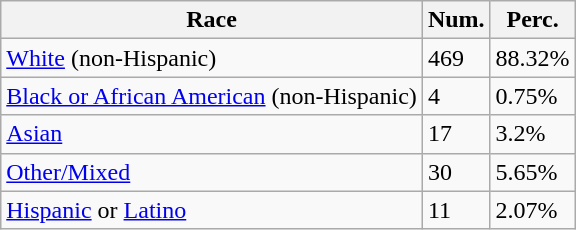<table class="wikitable">
<tr>
<th>Race</th>
<th>Num.</th>
<th>Perc.</th>
</tr>
<tr>
<td><a href='#'>White</a> (non-Hispanic)</td>
<td>469</td>
<td>88.32%</td>
</tr>
<tr>
<td><a href='#'>Black or African American</a> (non-Hispanic)</td>
<td>4</td>
<td>0.75%</td>
</tr>
<tr>
<td><a href='#'>Asian</a></td>
<td>17</td>
<td>3.2%</td>
</tr>
<tr>
<td><a href='#'>Other/Mixed</a></td>
<td>30</td>
<td>5.65%</td>
</tr>
<tr>
<td><a href='#'>Hispanic</a> or <a href='#'>Latino</a></td>
<td>11</td>
<td>2.07%</td>
</tr>
</table>
